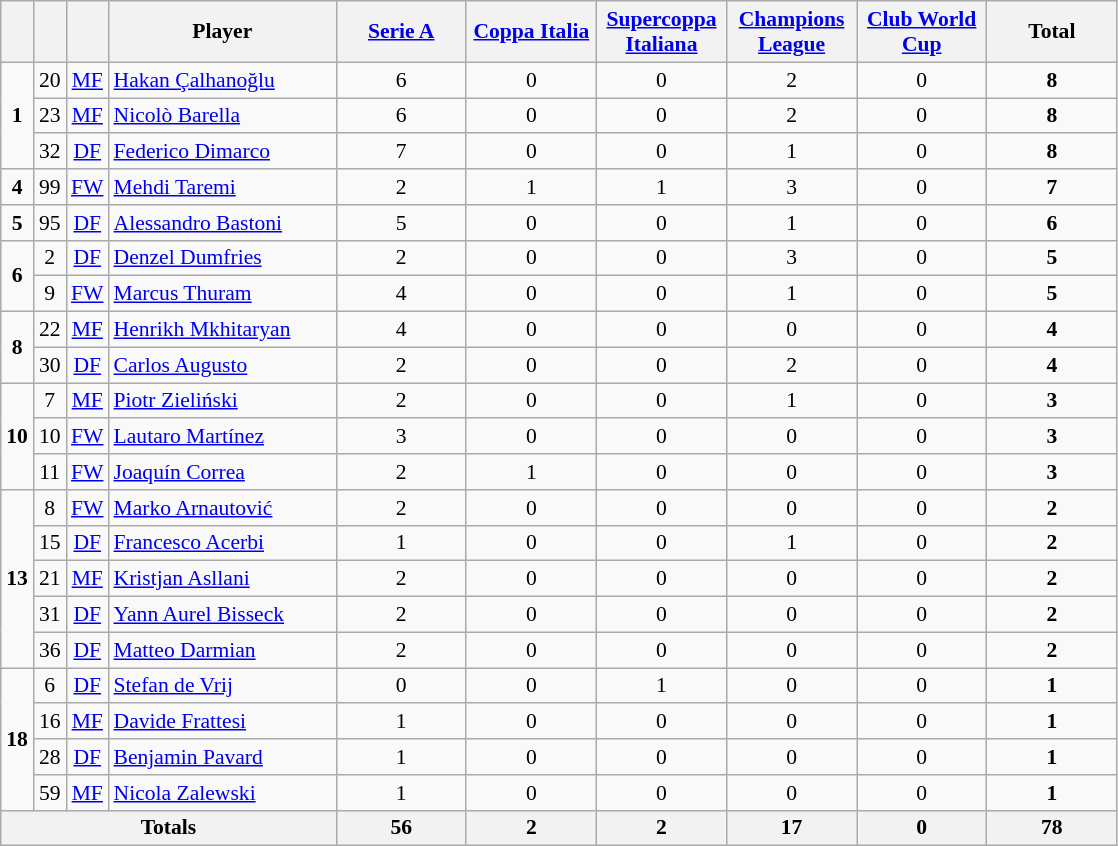<table class="wikitable" style="text-align:center;font-size:90%">
<tr>
<th width=15></th>
<th width=15></th>
<th width=15></th>
<th width=145>Player</th>
<th width=80><a href='#'>Serie A</a></th>
<th width=80><a href='#'>Coppa Italia</a></th>
<th width=80><a href='#'>Supercoppa Italiana</a></th>
<th width=80><a href='#'>Champions League</a></th>
<th width=80><a href='#'>Club World Cup</a></th>
<th width=80>Total</th>
</tr>
<tr>
<td rowspan="3"><strong>1</strong></td>
<td>20</td>
<td><a href='#'>MF</a></td>
<td align=left> <a href='#'>Hakan Çalhanoğlu</a></td>
<td>6</td>
<td>0</td>
<td>0</td>
<td>2</td>
<td>0</td>
<td><strong>8</strong></td>
</tr>
<tr>
<td>23</td>
<td><a href='#'>MF</a></td>
<td align=left> <a href='#'>Nicolò Barella</a></td>
<td>6</td>
<td>0</td>
<td>0</td>
<td>2</td>
<td>0</td>
<td><strong>8</strong></td>
</tr>
<tr>
<td>32</td>
<td><a href='#'>DF</a></td>
<td align=left> <a href='#'>Federico Dimarco</a></td>
<td>7</td>
<td>0</td>
<td>0</td>
<td>1</td>
<td>0</td>
<td><strong>8</strong></td>
</tr>
<tr>
<td><strong>4</strong></td>
<td>99</td>
<td><a href='#'>FW</a></td>
<td align=left> <a href='#'>Mehdi Taremi</a></td>
<td>2</td>
<td>1</td>
<td>1</td>
<td>3</td>
<td>0</td>
<td><strong>7</strong></td>
</tr>
<tr>
<td><strong>5</strong></td>
<td>95</td>
<td><a href='#'>DF</a></td>
<td align=left> <a href='#'>Alessandro Bastoni</a></td>
<td>5</td>
<td>0</td>
<td>0</td>
<td>1</td>
<td>0</td>
<td><strong>6</strong></td>
</tr>
<tr>
<td rowspan="2"><strong>6</strong></td>
<td>2</td>
<td><a href='#'>DF</a></td>
<td align=left> <a href='#'>Denzel Dumfries</a></td>
<td>2</td>
<td>0</td>
<td>0</td>
<td>3</td>
<td>0</td>
<td><strong>5</strong></td>
</tr>
<tr>
<td>9</td>
<td><a href='#'>FW</a></td>
<td align=left> <a href='#'>Marcus Thuram</a></td>
<td>4</td>
<td>0</td>
<td>0</td>
<td>1</td>
<td>0</td>
<td><strong>5</strong></td>
</tr>
<tr>
<td rowspan="2"><strong>8</strong></td>
<td>22</td>
<td><a href='#'>MF</a></td>
<td align=left> <a href='#'>Henrikh Mkhitaryan</a></td>
<td>4</td>
<td>0</td>
<td>0</td>
<td>0</td>
<td>0</td>
<td><strong>4</strong></td>
</tr>
<tr>
<td>30</td>
<td><a href='#'>DF</a></td>
<td align=left> <a href='#'>Carlos Augusto</a></td>
<td>2</td>
<td>0</td>
<td>0</td>
<td>2</td>
<td>0</td>
<td><strong>4</strong></td>
</tr>
<tr>
<td rowspan="3"><strong>10</strong></td>
<td>7</td>
<td><a href='#'>MF</a></td>
<td align=left> <a href='#'>Piotr Zieliński</a></td>
<td>2</td>
<td>0</td>
<td>0</td>
<td>1</td>
<td>0</td>
<td><strong>3</strong></td>
</tr>
<tr>
<td>10</td>
<td><a href='#'>FW</a></td>
<td align=left> <a href='#'>Lautaro Martínez</a></td>
<td>3</td>
<td>0</td>
<td>0</td>
<td>0</td>
<td>0</td>
<td><strong>3</strong></td>
</tr>
<tr>
<td>11</td>
<td><a href='#'>FW</a></td>
<td align=left> <a href='#'>Joaquín Correa</a></td>
<td>2</td>
<td>1</td>
<td>0</td>
<td>0</td>
<td>0</td>
<td><strong>3</strong></td>
</tr>
<tr>
<td rowspan="5"><strong>13</strong></td>
<td>8</td>
<td><a href='#'>FW</a></td>
<td align=left> <a href='#'>Marko Arnautović</a></td>
<td>2</td>
<td>0</td>
<td>0</td>
<td>0</td>
<td>0</td>
<td><strong>2</strong></td>
</tr>
<tr>
<td>15</td>
<td><a href='#'>DF</a></td>
<td align=left> <a href='#'>Francesco Acerbi</a></td>
<td>1</td>
<td>0</td>
<td>0</td>
<td>1</td>
<td>0</td>
<td><strong>2</strong></td>
</tr>
<tr>
<td>21</td>
<td><a href='#'>MF</a></td>
<td align=left> <a href='#'>Kristjan Asllani</a></td>
<td>2</td>
<td>0</td>
<td>0</td>
<td>0</td>
<td>0</td>
<td><strong>2</strong></td>
</tr>
<tr>
<td>31</td>
<td><a href='#'>DF</a></td>
<td align=left> <a href='#'>Yann Aurel Bisseck</a></td>
<td>2</td>
<td>0</td>
<td>0</td>
<td>0</td>
<td>0</td>
<td><strong>2</strong></td>
</tr>
<tr>
<td>36</td>
<td><a href='#'>DF</a></td>
<td align=left> <a href='#'>Matteo Darmian</a></td>
<td>2</td>
<td>0</td>
<td>0</td>
<td>0</td>
<td>0</td>
<td><strong>2</strong></td>
</tr>
<tr>
<td rowspan="4"><strong>18</strong></td>
<td>6</td>
<td><a href='#'>DF</a></td>
<td align=left> <a href='#'>Stefan de Vrij</a></td>
<td>0</td>
<td>0</td>
<td>1</td>
<td>0</td>
<td>0</td>
<td><strong>1</strong></td>
</tr>
<tr>
<td>16</td>
<td><a href='#'>MF</a></td>
<td align=left> <a href='#'>Davide Frattesi</a></td>
<td>1</td>
<td>0</td>
<td>0</td>
<td>0</td>
<td>0</td>
<td><strong>1</strong></td>
</tr>
<tr>
<td>28</td>
<td><a href='#'>DF</a></td>
<td align=left> <a href='#'>Benjamin Pavard</a></td>
<td>1</td>
<td>0</td>
<td>0</td>
<td>0</td>
<td>0</td>
<td><strong>1</strong></td>
</tr>
<tr>
<td>59</td>
<td><a href='#'>MF</a></td>
<td align=left> <a href='#'>Nicola Zalewski</a></td>
<td>1</td>
<td>0</td>
<td>0</td>
<td>0</td>
<td>0</td>
<td><strong>1</strong></td>
</tr>
<tr>
<th colspan=4>Totals</th>
<th>56</th>
<th>2</th>
<th>2</th>
<th>17</th>
<th>0</th>
<th>78</th>
</tr>
</table>
